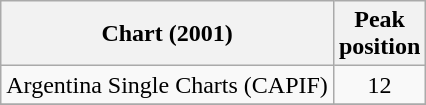<table class="wikitable plainrowheaders sortable" style="text-align:center">
<tr>
<th align="center">Chart (2001)</th>
<th align="center">Peak<br>position</th>
</tr>
<tr>
<td align="left">Argentina Single Charts (CAPIF)</td>
<td align="center">12</td>
</tr>
<tr>
</tr>
</table>
